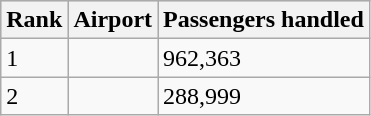<table class="wikitable sortable" border="1" style="font-size: 100%; width:align;">
<tr style="background:lightgrey;">
<th>Rank</th>
<th>Airport</th>
<th>Passengers handled</th>
</tr>
<tr>
<td>1</td>
<td></td>
<td>962,363</td>
</tr>
<tr>
<td>2</td>
<td></td>
<td>288,999</td>
</tr>
</table>
